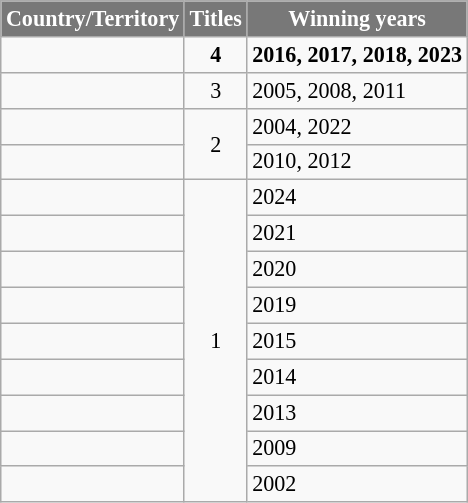<table class="wikitable sortable" style="font-size: 92%;">
<tr>
<th style="background-color:#787878;color:#FFFFFF;">Country/Territory</th>
<th style="background-color:#787878;color:#FFFFFF;">Titles</th>
<th style="background-color:#787878;color:#FFFFFF;">Winning years</th>
</tr>
<tr>
<td><strong></strong></td>
<td align="center"><strong>4</strong></td>
<td><strong>2016, 2017, 2018, 2023</strong></td>
</tr>
<tr>
<td></td>
<td align="center">3</td>
<td>2005, 2008, 2011</td>
</tr>
<tr>
<td></td>
<td rowspan="2" align="center">2</td>
<td>2004, 2022</td>
</tr>
<tr>
<td></td>
<td>2010, 2012</td>
</tr>
<tr>
<td></td>
<td rowspan="9" align="center">1</td>
<td>2024</td>
</tr>
<tr>
<td></td>
<td>2021</td>
</tr>
<tr>
<td></td>
<td>2020</td>
</tr>
<tr>
<td></td>
<td>2019</td>
</tr>
<tr>
<td></td>
<td>2015</td>
</tr>
<tr>
<td></td>
<td>2014</td>
</tr>
<tr>
<td></td>
<td>2013</td>
</tr>
<tr>
<td></td>
<td>2009</td>
</tr>
<tr>
<td></td>
<td>2002</td>
</tr>
</table>
